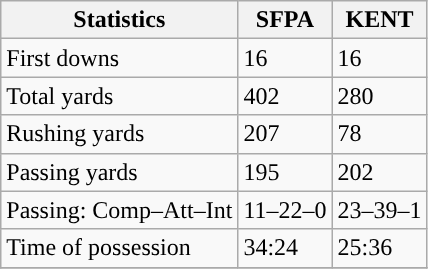<table class="wikitable" style="float: left;">
<tr>
<th>Statistics</th>
<th>SFPA</th>
<th>KENT</th>
</tr>
<tr>
<td>First downs</td>
<td>16</td>
<td>16</td>
</tr>
<tr>
<td>Total yards</td>
<td>402</td>
<td>280</td>
</tr>
<tr>
<td>Rushing yards</td>
<td>207</td>
<td>78</td>
</tr>
<tr>
<td>Passing yards</td>
<td>195</td>
<td>202</td>
</tr>
<tr>
<td>Passing: Comp–Att–Int</td>
<td>11–22–0</td>
<td>23–39–1</td>
</tr>
<tr>
<td>Time of possession</td>
<td>34:24</td>
<td>25:36</td>
</tr>
<tr>
</tr>
</table>
